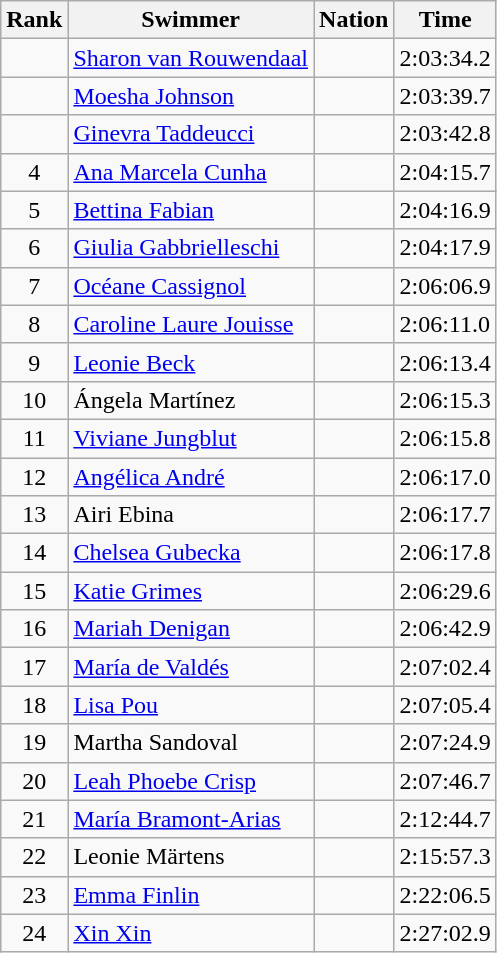<table class="wikitable sortable mw-collapsible" style="text-align:left">
<tr>
<th scope="col">Rank</th>
<th scope="col">Swimmer</th>
<th scope="col">Nation</th>
<th scope="col">Time</th>
</tr>
<tr>
<td align=center></td>
<td><a href='#'>Sharon van Rouwendaal</a></td>
<td></td>
<td>2:03:34.2</td>
</tr>
<tr>
<td align=center></td>
<td><a href='#'>Moesha Johnson</a></td>
<td></td>
<td>2:03:39.7</td>
</tr>
<tr>
<td align=center></td>
<td><a href='#'>Ginevra Taddeucci</a></td>
<td></td>
<td>2:03:42.8</td>
</tr>
<tr>
<td align=center>4</td>
<td><a href='#'>Ana Marcela Cunha</a></td>
<td></td>
<td>2:04:15.7</td>
</tr>
<tr>
<td align=center>5</td>
<td><a href='#'>Bettina Fabian</a></td>
<td></td>
<td>2:04:16.9</td>
</tr>
<tr>
<td align=center>6</td>
<td><a href='#'>Giulia Gabbrielleschi</a></td>
<td></td>
<td>2:04:17.9</td>
</tr>
<tr>
<td align=center>7</td>
<td><a href='#'>Océane Cassignol</a></td>
<td></td>
<td>2:06:06.9</td>
</tr>
<tr>
<td align=center>8</td>
<td><a href='#'>Caroline Laure Jouisse</a></td>
<td></td>
<td>2:06:11.0</td>
</tr>
<tr>
<td align=center>9</td>
<td><a href='#'>Leonie Beck</a></td>
<td></td>
<td>2:06:13.4</td>
</tr>
<tr>
<td align=center>10</td>
<td>Ángela Martínez</td>
<td></td>
<td>2:06:15.3</td>
</tr>
<tr>
<td align=center>11</td>
<td><a href='#'>Viviane Jungblut</a></td>
<td></td>
<td>2:06:15.8</td>
</tr>
<tr>
<td align=center>12</td>
<td><a href='#'>Angélica André</a></td>
<td></td>
<td>2:06:17.0</td>
</tr>
<tr>
<td align=center>13</td>
<td>Airi Ebina</td>
<td></td>
<td>2:06:17.7</td>
</tr>
<tr>
<td align=center>14</td>
<td><a href='#'>Chelsea Gubecka</a></td>
<td></td>
<td>2:06:17.8</td>
</tr>
<tr>
<td align=center>15</td>
<td><a href='#'>Katie Grimes</a></td>
<td></td>
<td>2:06:29.6</td>
</tr>
<tr>
<td align=center>16</td>
<td><a href='#'>Mariah Denigan</a></td>
<td></td>
<td>2:06:42.9</td>
</tr>
<tr>
<td align=center>17</td>
<td><a href='#'>María de Valdés</a></td>
<td></td>
<td>2:07:02.4</td>
</tr>
<tr>
<td align=center>18</td>
<td><a href='#'>Lisa Pou</a></td>
<td></td>
<td>2:07:05.4</td>
</tr>
<tr>
<td align=center>19</td>
<td>Martha Sandoval</td>
<td></td>
<td>2:07:24.9</td>
</tr>
<tr>
<td align=center>20</td>
<td><a href='#'>Leah Phoebe Crisp</a></td>
<td></td>
<td>2:07:46.7</td>
</tr>
<tr>
<td align=center>21</td>
<td><a href='#'>María Bramont-Arias</a></td>
<td></td>
<td>2:12:44.7</td>
</tr>
<tr>
<td align=center>22</td>
<td>Leonie Märtens</td>
<td></td>
<td>2:15:57.3</td>
</tr>
<tr>
<td align=center>23</td>
<td><a href='#'>Emma Finlin</a></td>
<td></td>
<td>2:22:06.5</td>
</tr>
<tr>
<td align=center>24</td>
<td><a href='#'>Xin Xin</a></td>
<td></td>
<td>2:27:02.9</td>
</tr>
</table>
